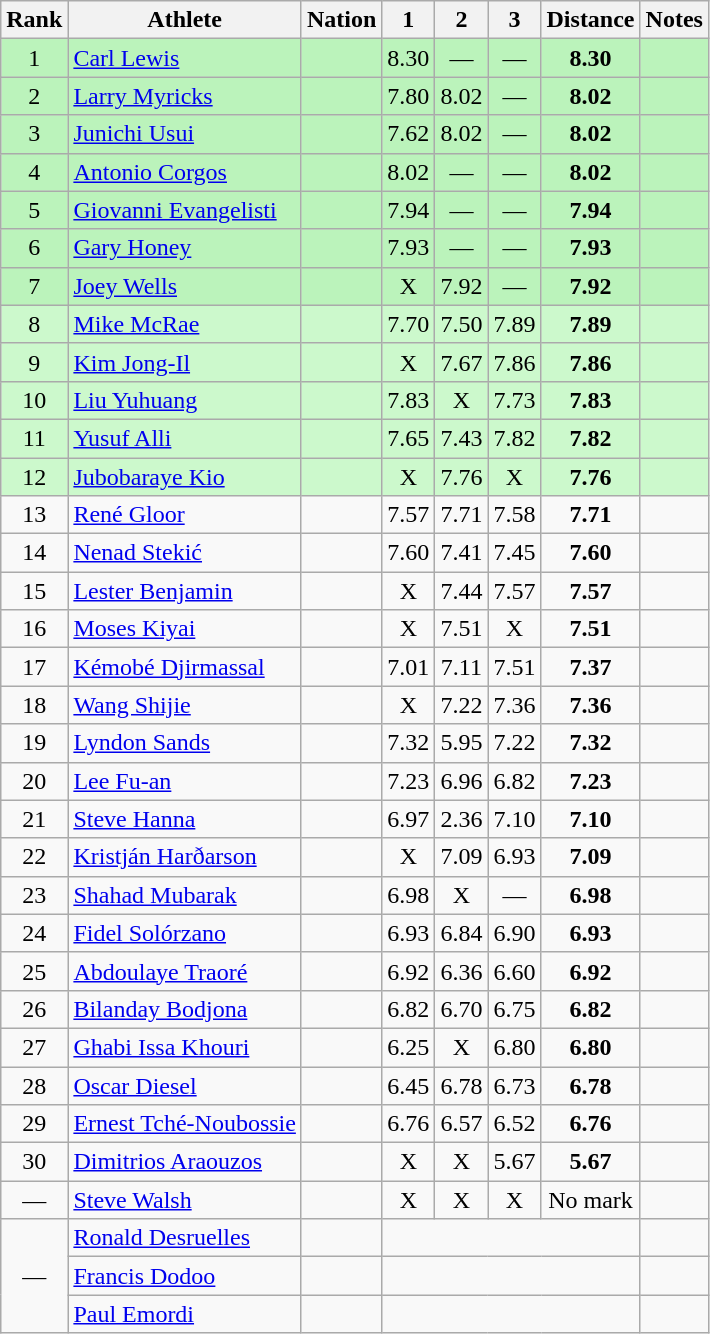<table class="sortable wikitable" style=" text-align:center">
<tr>
<th>Rank</th>
<th>Athlete</th>
<th>Nation</th>
<th>1</th>
<th>2</th>
<th>3</th>
<th>Distance</th>
<th>Notes</th>
</tr>
<tr style="background:#bbf3bb;">
<td>1</td>
<td align=left><a href='#'>Carl Lewis</a></td>
<td align=left></td>
<td>8.30</td>
<td data-sort-value=1.00>—</td>
<td data-sort-value=1.00>—</td>
<td><strong>8.30</strong></td>
<td></td>
</tr>
<tr style="background:#bbf3bb;">
<td>2</td>
<td align=left><a href='#'>Larry Myricks</a></td>
<td align=left></td>
<td>7.80</td>
<td>8.02</td>
<td data-sort-value=1.00>—</td>
<td><strong>8.02</strong></td>
<td></td>
</tr>
<tr style="background:#bbf3bb;">
<td>3</td>
<td align=left><a href='#'>Junichi Usui</a></td>
<td align=left></td>
<td>7.62</td>
<td>8.02</td>
<td>—</td>
<td><strong>8.02</strong></td>
<td></td>
</tr>
<tr style="background:#bbf3bb;">
<td>4</td>
<td align=left><a href='#'>Antonio Corgos</a></td>
<td align=left></td>
<td>8.02</td>
<td data-sort-value=1.00>—</td>
<td data-sort-value=1.00>—</td>
<td><strong>8.02</strong></td>
<td></td>
</tr>
<tr style="background:#bbf3bb;">
<td>5</td>
<td align=left><a href='#'>Giovanni Evangelisti</a></td>
<td align=left></td>
<td>7.94</td>
<td data-sort-value=1.00>—</td>
<td data-sort-value=1.00>—</td>
<td><strong>7.94</strong></td>
<td></td>
</tr>
<tr style="background:#bbf3bb;">
<td>6</td>
<td align=left><a href='#'>Gary Honey</a></td>
<td align=left></td>
<td>7.93</td>
<td data-sort-value=1.00>—</td>
<td data-sort-value=1.00>—</td>
<td><strong>7.93</strong></td>
<td></td>
</tr>
<tr style="background:#bbf3bb;">
<td>7</td>
<td align=left><a href='#'>Joey Wells</a></td>
<td align=left></td>
<td data-sort-value=1.00>X</td>
<td>7.92</td>
<td data-sort-value=1.00>—</td>
<td><strong>7.92</strong></td>
<td></td>
</tr>
<tr style="background:#ccf9cc;">
<td>8</td>
<td align=left><a href='#'>Mike McRae</a></td>
<td align=left></td>
<td>7.70</td>
<td>7.50</td>
<td>7.89</td>
<td><strong>7.89</strong></td>
<td></td>
</tr>
<tr style="background:#ccf9cc;">
<td>9</td>
<td align=left><a href='#'>Kim Jong-Il</a></td>
<td align=left></td>
<td data-sort-value=1.00>X</td>
<td>7.67</td>
<td>7.86</td>
<td><strong>7.86</strong></td>
<td></td>
</tr>
<tr style="background:#ccf9cc;">
<td>10</td>
<td align=left><a href='#'>Liu Yuhuang</a></td>
<td align=left></td>
<td>7.83</td>
<td data-sort-value=1.00>X</td>
<td>7.73</td>
<td><strong>7.83</strong></td>
<td></td>
</tr>
<tr style="background:#ccf9cc;">
<td>11</td>
<td align=left><a href='#'>Yusuf Alli</a></td>
<td align=left></td>
<td>7.65</td>
<td>7.43</td>
<td>7.82</td>
<td><strong>7.82</strong></td>
<td></td>
</tr>
<tr style="background:#ccf9cc;">
<td>12</td>
<td align=left><a href='#'>Jubobaraye Kio</a></td>
<td align=left></td>
<td data-sort-value=1.00>X</td>
<td>7.76</td>
<td data-sort-value=1.00>X</td>
<td><strong>7.76</strong></td>
<td></td>
</tr>
<tr>
<td>13</td>
<td align=left><a href='#'>René Gloor</a></td>
<td align=left></td>
<td>7.57</td>
<td>7.71</td>
<td>7.58</td>
<td><strong>7.71</strong></td>
<td></td>
</tr>
<tr>
<td>14</td>
<td align=left><a href='#'>Nenad Stekić</a></td>
<td align=left></td>
<td>7.60</td>
<td>7.41</td>
<td>7.45</td>
<td><strong>7.60</strong></td>
<td></td>
</tr>
<tr>
<td>15</td>
<td align=left><a href='#'>Lester Benjamin</a></td>
<td align=left></td>
<td data-sort-value=1.00>X</td>
<td>7.44</td>
<td>7.57</td>
<td><strong>7.57</strong></td>
<td></td>
</tr>
<tr>
<td>16</td>
<td align=left><a href='#'>Moses Kiyai</a></td>
<td align=left></td>
<td data-sort-value=1.00>X</td>
<td>7.51</td>
<td data-sort-value=1.00>X</td>
<td><strong>7.51</strong></td>
<td></td>
</tr>
<tr>
<td>17</td>
<td align=left><a href='#'>Kémobé Djirmassal</a></td>
<td align=left></td>
<td>7.01</td>
<td>7.11</td>
<td>7.51</td>
<td><strong>7.37</strong></td>
<td></td>
</tr>
<tr>
<td>18</td>
<td align=left><a href='#'>Wang Shijie</a></td>
<td align=left></td>
<td data-sort-value=1.00>X</td>
<td>7.22</td>
<td>7.36</td>
<td><strong>7.36</strong></td>
<td></td>
</tr>
<tr>
<td>19</td>
<td align=left><a href='#'>Lyndon Sands</a></td>
<td align=left></td>
<td>7.32</td>
<td>5.95</td>
<td>7.22</td>
<td><strong>7.32</strong></td>
<td></td>
</tr>
<tr>
<td>20</td>
<td align=left><a href='#'>Lee Fu-an</a></td>
<td align=left></td>
<td>7.23</td>
<td>6.96</td>
<td>6.82</td>
<td><strong>7.23</strong></td>
<td></td>
</tr>
<tr>
<td>21</td>
<td align=left><a href='#'>Steve Hanna</a></td>
<td align=left></td>
<td>6.97</td>
<td>2.36</td>
<td>7.10</td>
<td><strong>7.10</strong></td>
<td></td>
</tr>
<tr>
<td>22</td>
<td align=left><a href='#'>Kristján Harðarson</a></td>
<td align=left></td>
<td data-sort-value=1.00>X</td>
<td>7.09</td>
<td>6.93</td>
<td><strong>7.09</strong></td>
<td></td>
</tr>
<tr>
<td>23</td>
<td align=left><a href='#'>Shahad Mubarak</a></td>
<td align=left></td>
<td>6.98</td>
<td data-sort-value=1.00>X</td>
<td data-sort-value=1.00>—</td>
<td><strong>6.98</strong></td>
<td></td>
</tr>
<tr>
<td>24</td>
<td align=left><a href='#'>Fidel Solórzano</a></td>
<td align=left></td>
<td>6.93</td>
<td>6.84</td>
<td>6.90</td>
<td><strong>6.93</strong></td>
<td></td>
</tr>
<tr>
<td>25</td>
<td align=left><a href='#'>Abdoulaye Traoré</a></td>
<td align=left></td>
<td>6.92</td>
<td>6.36</td>
<td>6.60</td>
<td><strong>6.92</strong></td>
<td></td>
</tr>
<tr>
<td>26</td>
<td align=left><a href='#'>Bilanday Bodjona</a></td>
<td align=left></td>
<td>6.82</td>
<td>6.70</td>
<td>6.75</td>
<td><strong>6.82</strong></td>
<td></td>
</tr>
<tr>
<td>27</td>
<td align=left><a href='#'>Ghabi Issa Khouri</a></td>
<td align=left></td>
<td>6.25</td>
<td data-sort-value=1.00>X</td>
<td>6.80</td>
<td><strong>6.80</strong></td>
<td></td>
</tr>
<tr>
<td>28</td>
<td align=left><a href='#'>Oscar Diesel</a></td>
<td align=left></td>
<td>6.45</td>
<td>6.78</td>
<td>6.73</td>
<td><strong>6.78</strong></td>
<td></td>
</tr>
<tr>
<td>29</td>
<td align=left><a href='#'>Ernest Tché-Noubossie</a></td>
<td align=left></td>
<td>6.76</td>
<td>6.57</td>
<td>6.52</td>
<td><strong>6.76</strong></td>
<td></td>
</tr>
<tr>
<td>30</td>
<td align=left><a href='#'>Dimitrios Araouzos</a></td>
<td align=left></td>
<td data-sort-value=1.00>X</td>
<td data-sort-value=1.00>X</td>
<td>5.67</td>
<td><strong>5.67</strong></td>
<td></td>
</tr>
<tr>
<td data-sort-value=31>—</td>
<td align=left><a href='#'>Steve Walsh</a></td>
<td align=left></td>
<td data-sort-value=1.00>X</td>
<td data-sort-value=1.00>X</td>
<td data-sort-value=1.00>X</td>
<td>No mark</td>
<td></td>
</tr>
<tr>
<td rowspan=3 data-sort-value=32>—</td>
<td align=left><a href='#'>Ronald Desruelles</a></td>
<td align=left></td>
<td colspan=4 data-sort-value=0.00></td>
<td></td>
</tr>
<tr>
<td align=left><a href='#'>Francis Dodoo</a></td>
<td align=left></td>
<td colspan=4 data-sort-value=0.00></td>
<td></td>
</tr>
<tr>
<td align=left><a href='#'>Paul Emordi</a></td>
<td align=left></td>
<td colspan=4 data-sort-value=0.00></td>
<td></td>
</tr>
</table>
